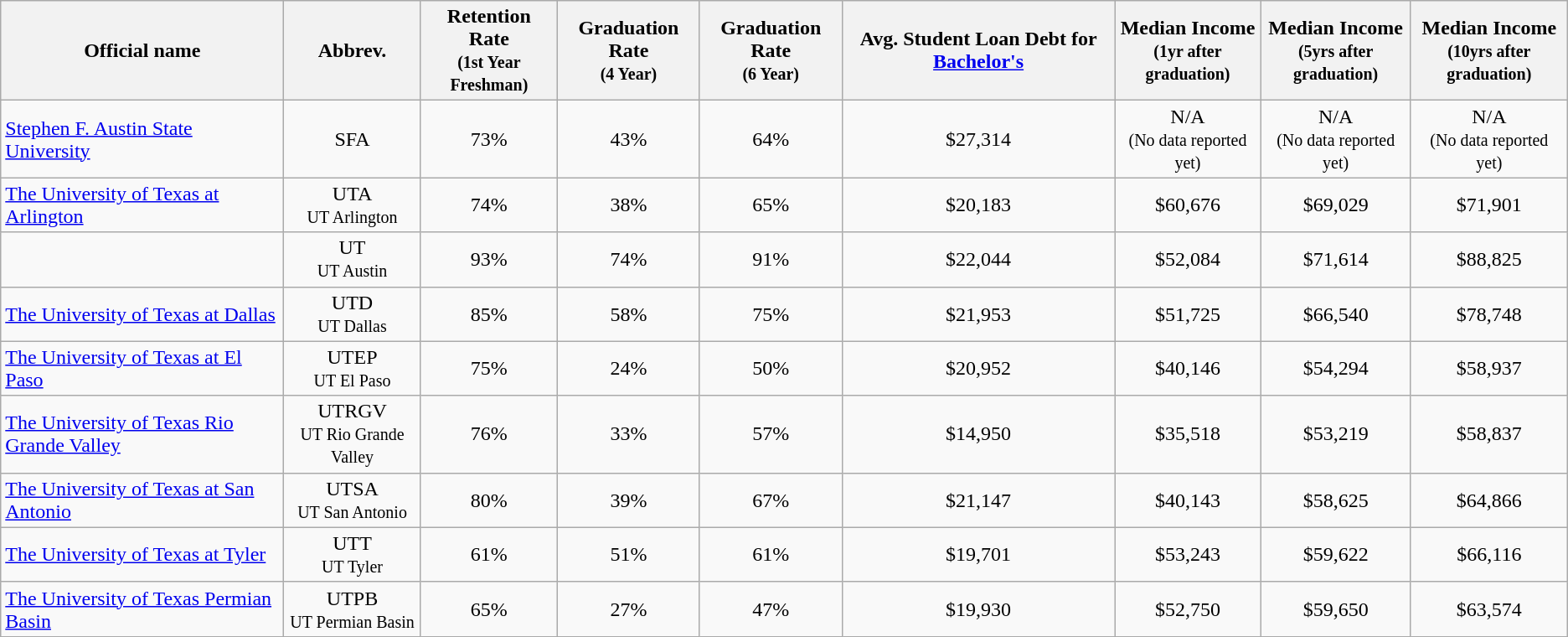<table class="wikitable sortable" style="text-align:left;">
<tr>
<th>Official name</th>
<th>Abbrev.</th>
<th>Retention Rate<br><small>(1st Year Freshman)</small></th>
<th>Graduation Rate<br><small>(4 Year)</small></th>
<th>Graduation Rate<br><small>(6 Year)</small></th>
<th>Avg. Student Loan Debt for <a href='#'>Bachelor's</a></th>
<th>Median Income<br><small>(1yr after graduation)</small></th>
<th>Median Income<br><small>(5yrs after graduation)</small></th>
<th>Median Income<br><small>(10yrs after graduation)</small></th>
</tr>
<tr>
<td><a href='#'>Stephen F. Austin State University</a></td>
<td style="text-align:center;">SFA</td>
<td style="text-align:center;">73%</td>
<td style="text-align:center;">43%</td>
<td style="text-align:center;">64%</td>
<td style="text-align:center;">$27,314</td>
<td style="text-align:center;">N/A<br><small>(No data reported yet)</small></td>
<td style="text-align:center;">N/A<br><small>(No data reported yet)</small></td>
<td style="text-align:center;">N/A<br><small>(No data reported yet)</small></td>
</tr>
<tr>
<td><a href='#'>The University of Texas at Arlington</a></td>
<td style="text-align:center;">UTA<br><small>UT Arlington</small></td>
<td style="text-align:center;">74%</td>
<td style="text-align:center;">38%</td>
<td style="text-align:center;">65%</td>
<td style="text-align:center;">$20,183</td>
<td style="text-align:center;">$60,676</td>
<td style="text-align:center;">$69,029</td>
<td style="text-align:center;">$71,901</td>
</tr>
<tr>
<td></td>
<td style="text-align:center;">UT<br><small>UT Austin</small></td>
<td style="text-align:center;">93%</td>
<td style="text-align:center;">74%</td>
<td style="text-align:center;">91%</td>
<td style="text-align:center;">$22,044</td>
<td style="text-align:center;">$52,084</td>
<td style="text-align:center;">$71,614</td>
<td style="text-align:center;">$88,825</td>
</tr>
<tr>
<td><a href='#'>The University of Texas at Dallas</a></td>
<td style="text-align:center;">UTD<br><small>UT Dallas</small></td>
<td style="text-align:center;">85%</td>
<td style="text-align:center;">58%</td>
<td style="text-align:center;">75%</td>
<td style="text-align:center;">$21,953</td>
<td style="text-align:center;">$51,725</td>
<td style="text-align:center;">$66,540</td>
<td style="text-align:center;">$78,748</td>
</tr>
<tr>
<td><a href='#'>The University of Texas at El Paso</a></td>
<td style="text-align:center;">UTEP<br><small>UT El Paso</small></td>
<td style="text-align:center;">75%</td>
<td style="text-align:center;">24%</td>
<td style="text-align:center;">50%</td>
<td style="text-align:center;">$20,952</td>
<td style="text-align:center;">$40,146</td>
<td style="text-align:center;">$54,294</td>
<td style="text-align:center;">$58,937</td>
</tr>
<tr>
<td><a href='#'>The University of Texas Rio Grande Valley</a></td>
<td style="text-align:center;">UTRGV<br><small>UT Rio Grande Valley</small></td>
<td style="text-align:center;">76%</td>
<td style="text-align:center;">33%</td>
<td style="text-align:center;">57%</td>
<td style="text-align:center;">$14,950</td>
<td style="text-align:center;">$35,518</td>
<td style="text-align:center;">$53,219</td>
<td style="text-align:center;">$58,837</td>
</tr>
<tr>
<td><a href='#'>The University of Texas at San Antonio</a></td>
<td style="text-align:center;">UTSA<br><small>UT San Antonio</small></td>
<td style="text-align:center;">80%</td>
<td style="text-align:center;">39%</td>
<td style="text-align:center;">67%</td>
<td style="text-align:center;">$21,147</td>
<td style="text-align:center;">$40,143</td>
<td style="text-align:center;">$58,625</td>
<td style="text-align:center;">$64,866</td>
</tr>
<tr>
<td><a href='#'>The University of Texas at Tyler</a></td>
<td style="text-align:center;">UTT<br><small>UT Tyler</small></td>
<td style="text-align:center;">61%</td>
<td style="text-align:center;">51%</td>
<td style="text-align:center;">61%</td>
<td style="text-align:center;">$19,701</td>
<td style="text-align:center;">$53,243</td>
<td style="text-align:center;">$59,622</td>
<td style="text-align:center;">$66,116</td>
</tr>
<tr>
<td><a href='#'>The University of Texas Permian Basin</a></td>
<td style="text-align:center;">UTPB<br><small>UT Permian Basin</small></td>
<td style="text-align:center;">65%</td>
<td style="text-align:center;">27%</td>
<td style="text-align:center;">47%</td>
<td style="text-align:center;">$19,930</td>
<td style="text-align:center;">$52,750</td>
<td style="text-align:center;">$59,650</td>
<td style="text-align:center;">$63,574</td>
</tr>
</table>
